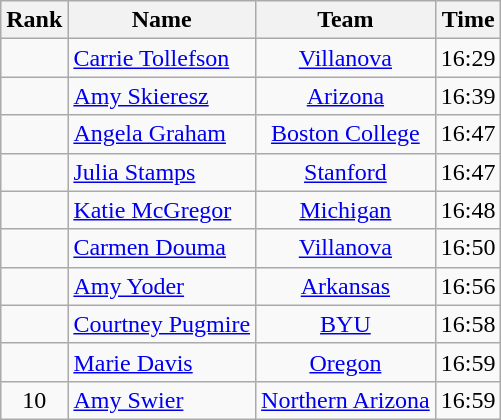<table class="wikitable sortable" style="text-align:center">
<tr>
<th>Rank</th>
<th>Name</th>
<th>Team</th>
<th>Time</th>
</tr>
<tr>
<td></td>
<td align=left> <a href='#'>Carrie Tollefson</a></td>
<td><a href='#'>Villanova</a></td>
<td>16:29</td>
</tr>
<tr>
<td></td>
<td align=left> <a href='#'>Amy Skieresz</a></td>
<td><a href='#'>Arizona</a></td>
<td>16:39</td>
</tr>
<tr>
<td></td>
<td align=left> <a href='#'>Angela Graham</a></td>
<td><a href='#'>Boston College</a></td>
<td>16:47</td>
</tr>
<tr>
<td></td>
<td align=left> <a href='#'>Julia Stamps</a></td>
<td><a href='#'>Stanford</a></td>
<td>16:47</td>
</tr>
<tr>
<td></td>
<td align=left> <a href='#'>Katie McGregor</a></td>
<td><a href='#'>Michigan</a></td>
<td>16:48</td>
</tr>
<tr>
<td></td>
<td align=left> <a href='#'>Carmen Douma</a></td>
<td><a href='#'>Villanova</a></td>
<td>16:50</td>
</tr>
<tr>
<td></td>
<td align=left> <a href='#'>Amy Yoder</a></td>
<td><a href='#'>Arkansas</a></td>
<td>16:56</td>
</tr>
<tr>
<td></td>
<td align=left> <a href='#'>Courtney Pugmire</a></td>
<td><a href='#'>BYU</a></td>
<td>16:58</td>
</tr>
<tr>
<td></td>
<td align=left> <a href='#'>Marie Davis</a></td>
<td><a href='#'>Oregon</a></td>
<td>16:59</td>
</tr>
<tr>
<td>10</td>
<td align=left> <a href='#'>Amy Swier</a></td>
<td><a href='#'>Northern Arizona</a></td>
<td>16:59</td>
</tr>
</table>
